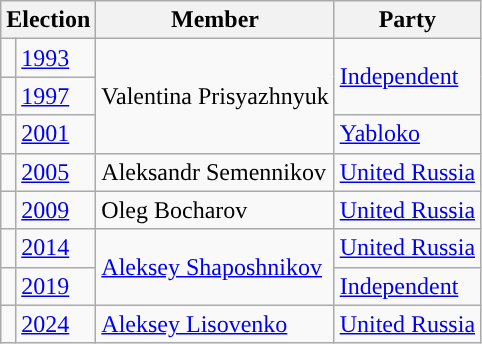<table class="wikitable">
<tr>
<th colspan="2">Election</th>
<th>Member</th>
<th>Party</th>
</tr>
<tr>
<td style="background-color:"></td>
<td><a href='#'>1993</a></td>
<td rowspan=3>Valentina Prisyazhnyuk</td>
<td rowspan=2><a href='#'>Independent</a></td>
</tr>
<tr>
<td style="background-color:"></td>
<td><a href='#'>1997</a></td>
</tr>
<tr>
<td style="background-color:"></td>
<td><a href='#'>2001</a></td>
<td><a href='#'>Yabloko</a></td>
</tr>
<tr>
<td style="background-color:"></td>
<td><a href='#'>2005</a></td>
<td>Aleksandr Semennikov</td>
<td><a href='#'>United Russia</a></td>
</tr>
<tr>
<td style="background-color:"></td>
<td><a href='#'>2009</a></td>
<td>Oleg Bocharov</td>
<td><a href='#'>United Russia</a></td>
</tr>
<tr>
<td style="background-color:"></td>
<td><a href='#'>2014</a></td>
<td rowspan=2><a href='#'>Aleksey Shaposhnikov</a></td>
<td><a href='#'>United Russia</a></td>
</tr>
<tr>
<td style="background-color:"></td>
<td><a href='#'>2019</a></td>
<td><a href='#'>Independent</a></td>
</tr>
<tr>
<td style="background-color:"></td>
<td><a href='#'>2024</a></td>
<td><a href='#'>Aleksey Lisovenko</a></td>
<td><a href='#'>United Russia</a></td>
</tr>
</table>
